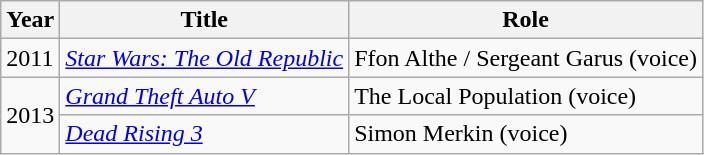<table class="wikitable sortable">
<tr>
<th>Year</th>
<th>Title</th>
<th class="unsortable">Role</th>
</tr>
<tr>
<td>2011</td>
<td><em><a href='#'>Star Wars: The Old Republic</a></em></td>
<td>Ffon Althe / Sergeant Garus (voice)</td>
</tr>
<tr>
<td rowspan="2">2013</td>
<td><em><a href='#'>Grand Theft Auto V</a></em></td>
<td>The Local Population (voice)</td>
</tr>
<tr>
<td><em><a href='#'>Dead Rising 3</a></em></td>
<td>Simon Merkin (voice)</td>
</tr>
</table>
